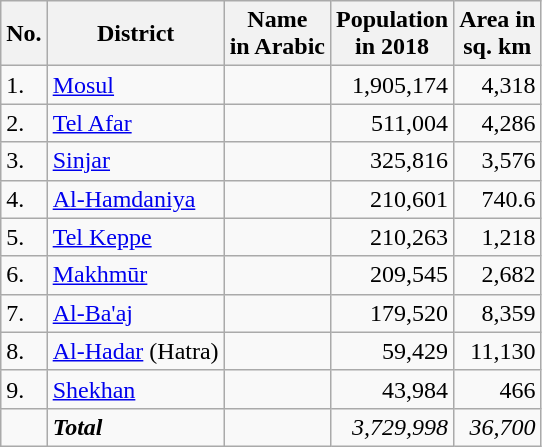<table class="wikitable sortable">
<tr>
<th>No.</th>
<th>District</th>
<th>Name <br>in Arabic</th>
<th>Population <br>in 2018</th>
<th>Area in <br>sq. km</th>
</tr>
<tr>
<td>1.</td>
<td><a href='#'>Mosul</a></td>
<td></td>
<td align="right">1,905,174</td>
<td align="right">4,318</td>
</tr>
<tr>
<td>2.</td>
<td><a href='#'>Tel Afar</a></td>
<td></td>
<td align="right">511,004</td>
<td align="right">4,286</td>
</tr>
<tr>
<td>3.</td>
<td><a href='#'>Sinjar</a></td>
<td></td>
<td align="right">325,816</td>
<td align="right">3,576</td>
</tr>
<tr>
<td>4.</td>
<td><a href='#'>Al-Hamdaniya</a></td>
<td></td>
<td align="right">210,601</td>
<td align="right">740.6</td>
</tr>
<tr>
<td>5.</td>
<td><a href='#'>Tel Keppe</a></td>
<td></td>
<td align="right">210,263</td>
<td align="right">1,218</td>
</tr>
<tr>
<td>6.</td>
<td><a href='#'>Makhmūr</a></td>
<td></td>
<td align="right">209,545</td>
<td align="right">2,682</td>
</tr>
<tr>
<td>7.</td>
<td><a href='#'>Al-Ba'aj</a></td>
<td></td>
<td align="right">179,520</td>
<td align="right">8,359</td>
</tr>
<tr>
<td>8.</td>
<td><a href='#'>Al-Hadar</a> (Hatra)</td>
<td></td>
<td align="right">59,429</td>
<td align="right">11,130</td>
</tr>
<tr>
<td>9.</td>
<td><a href='#'>Shekhan</a></td>
<td></td>
<td align="right">43,984</td>
<td align="right">466</td>
</tr>
<tr>
<td></td>
<td><strong><em>Total</em></strong></td>
<td></td>
<td align="right"><em>3,729,998</em></td>
<td align="right"><em>36,700</em></td>
</tr>
</table>
